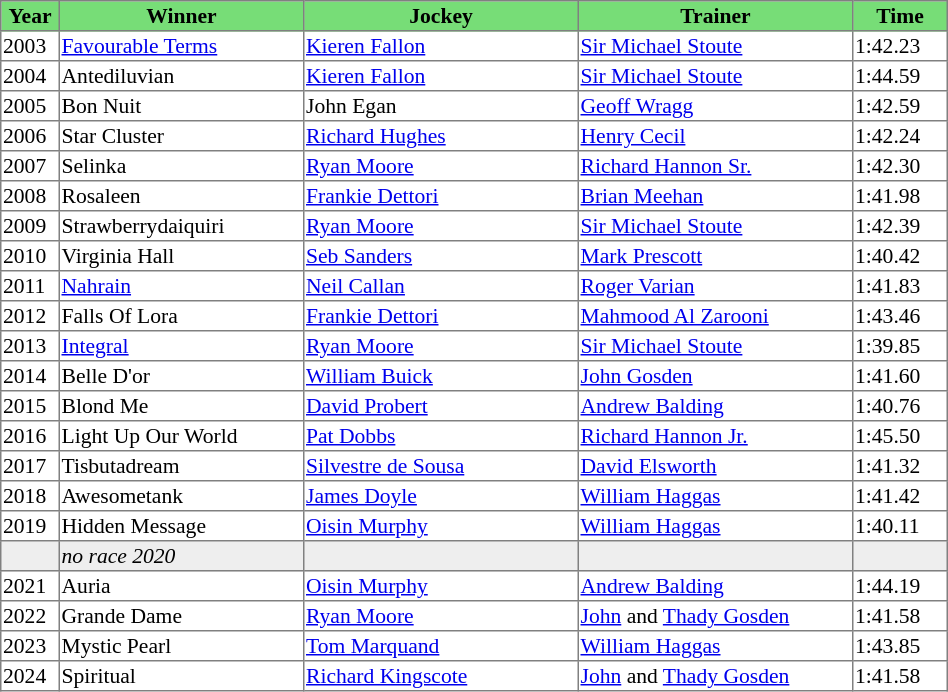<table class = "sortable" | border="1" style="border-collapse: collapse; font-size:90%">
<tr bgcolor="#77dd77" align="center">
<th style="width:36px"><strong>Year</strong></th>
<th style="width:160px"><strong>Winner</strong></th>
<th style="width:180px"><strong>Jockey</strong></th>
<th style="width:180px"><strong>Trainer</strong></th>
<th style="width:60px"><strong>Time</strong></th>
</tr>
<tr>
<td>2003</td>
<td><a href='#'>Favourable Terms</a></td>
<td><a href='#'>Kieren Fallon</a></td>
<td><a href='#'>Sir Michael Stoute</a></td>
<td>1:42.23</td>
</tr>
<tr>
<td>2004</td>
<td>Antediluvian</td>
<td><a href='#'>Kieren Fallon</a></td>
<td><a href='#'>Sir Michael Stoute</a></td>
<td>1:44.59</td>
</tr>
<tr>
<td>2005</td>
<td>Bon Nuit</td>
<td>John Egan</td>
<td><a href='#'>Geoff Wragg</a></td>
<td>1:42.59</td>
</tr>
<tr>
<td>2006</td>
<td>Star Cluster</td>
<td><a href='#'>Richard Hughes</a></td>
<td><a href='#'>Henry Cecil</a></td>
<td>1:42.24</td>
</tr>
<tr>
<td>2007</td>
<td>Selinka</td>
<td><a href='#'>Ryan Moore</a></td>
<td><a href='#'>Richard Hannon Sr.</a></td>
<td>1:42.30</td>
</tr>
<tr>
<td>2008</td>
<td>Rosaleen</td>
<td><a href='#'>Frankie Dettori</a></td>
<td><a href='#'>Brian Meehan</a></td>
<td>1:41.98</td>
</tr>
<tr>
<td>2009</td>
<td>Strawberrydaiquiri</td>
<td><a href='#'>Ryan Moore</a></td>
<td><a href='#'>Sir Michael Stoute</a></td>
<td>1:42.39</td>
</tr>
<tr>
<td>2010</td>
<td>Virginia Hall</td>
<td><a href='#'>Seb Sanders</a></td>
<td><a href='#'>Mark Prescott</a></td>
<td>1:40.42</td>
</tr>
<tr>
<td>2011</td>
<td><a href='#'>Nahrain</a></td>
<td><a href='#'>Neil Callan</a></td>
<td><a href='#'>Roger Varian</a></td>
<td>1:41.83</td>
</tr>
<tr>
<td>2012</td>
<td>Falls Of Lora</td>
<td><a href='#'>Frankie Dettori</a></td>
<td><a href='#'>Mahmood Al Zarooni</a></td>
<td>1:43.46</td>
</tr>
<tr>
<td>2013</td>
<td><a href='#'>Integral</a></td>
<td><a href='#'>Ryan Moore</a></td>
<td><a href='#'>Sir Michael Stoute</a></td>
<td>1:39.85</td>
</tr>
<tr>
<td>2014</td>
<td>Belle D'or</td>
<td><a href='#'>William Buick</a></td>
<td><a href='#'>John Gosden</a></td>
<td>1:41.60</td>
</tr>
<tr>
<td>2015</td>
<td>Blond Me</td>
<td><a href='#'>David Probert</a></td>
<td><a href='#'>Andrew Balding</a></td>
<td>1:40.76</td>
</tr>
<tr>
<td>2016</td>
<td>Light Up Our World</td>
<td><a href='#'>Pat Dobbs</a></td>
<td><a href='#'>Richard Hannon Jr.</a></td>
<td>1:45.50</td>
</tr>
<tr>
<td>2017</td>
<td>Tisbutadream</td>
<td><a href='#'>Silvestre de Sousa</a></td>
<td><a href='#'>David Elsworth</a></td>
<td>1:41.32</td>
</tr>
<tr>
<td>2018</td>
<td>Awesometank</td>
<td><a href='#'>James Doyle</a></td>
<td><a href='#'>William Haggas</a></td>
<td>1:41.42</td>
</tr>
<tr>
<td>2019</td>
<td>Hidden Message</td>
<td><a href='#'>Oisin Murphy</a></td>
<td><a href='#'>William Haggas</a></td>
<td>1:40.11</td>
</tr>
<tr bgcolor="#eeeeee">
<td data-sort-value="2020"></td>
<td><em>no race 2020</em> </td>
<td></td>
<td></td>
<td></td>
</tr>
<tr>
<td>2021</td>
<td>Auria</td>
<td><a href='#'>Oisin Murphy</a></td>
<td><a href='#'>Andrew Balding</a></td>
<td>1:44.19</td>
</tr>
<tr>
<td>2022</td>
<td>Grande Dame</td>
<td><a href='#'>Ryan Moore</a></td>
<td><a href='#'>John</a> and <a href='#'>Thady Gosden</a></td>
<td>1:41.58</td>
</tr>
<tr>
<td>2023</td>
<td>Mystic Pearl</td>
<td><a href='#'>Tom Marquand</a></td>
<td><a href='#'>William Haggas</a></td>
<td>1:43.85</td>
</tr>
<tr>
<td>2024</td>
<td>Spiritual</td>
<td><a href='#'>Richard Kingscote</a></td>
<td><a href='#'>John</a> and <a href='#'>Thady Gosden</a></td>
<td>1:41.58</td>
</tr>
</table>
